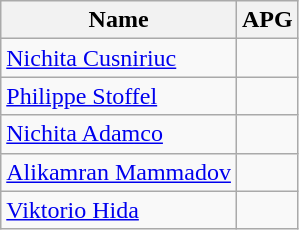<table class=wikitable>
<tr>
<th>Name</th>
<th>APG</th>
</tr>
<tr>
<td> <a href='#'>Nichita Cusniriuc</a></td>
<td></td>
</tr>
<tr>
<td> <a href='#'>Philippe Stoffel</a></td>
<td></td>
</tr>
<tr>
<td> <a href='#'>Nichita Adamco</a></td>
<td></td>
</tr>
<tr>
<td> <a href='#'>Alikamran Mammadov</a></td>
<td></td>
</tr>
<tr>
<td> <a href='#'>Viktorio Hida</a></td>
<td></td>
</tr>
</table>
